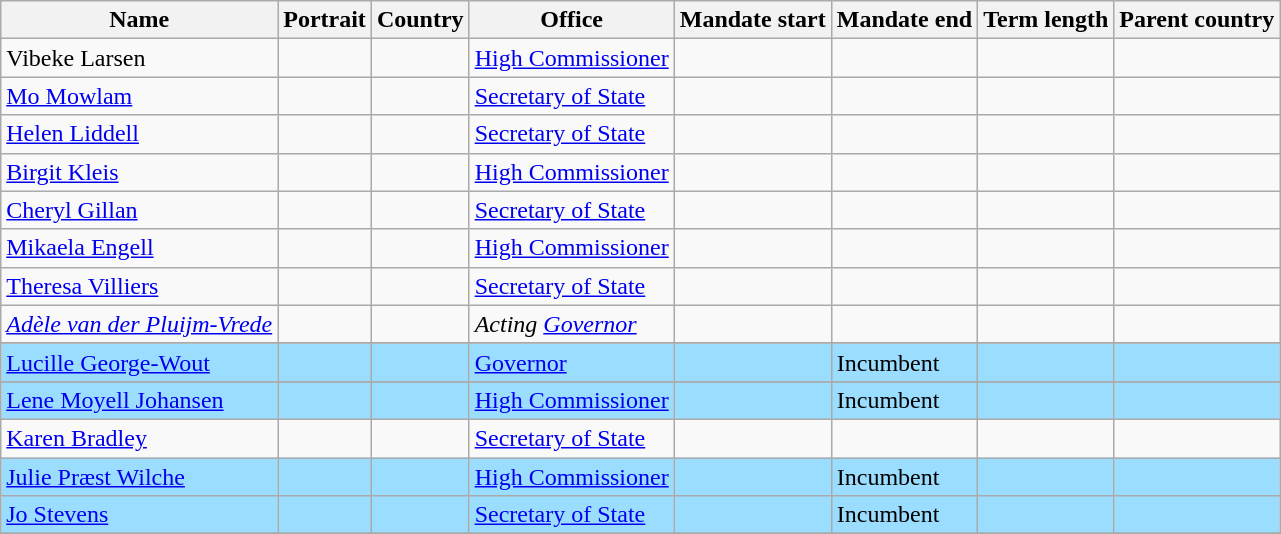<table class="wikitable sortable">
<tr>
<th>Name</th>
<th>Portrait</th>
<th>Country</th>
<th>Office</th>
<th>Mandate start</th>
<th>Mandate end</th>
<th>Term length</th>
<th>Parent country</th>
</tr>
<tr>
<td>Vibeke Larsen</td>
<td></td>
<td></td>
<td><a href='#'>High Commissioner</a></td>
<td></td>
<td></td>
<td></td>
<td></td>
</tr>
<tr>
<td><a href='#'>Mo Mowlam</a></td>
<td></td>
<td></td>
<td><a href='#'>Secretary of State</a></td>
<td></td>
<td></td>
<td></td>
<td></td>
</tr>
<tr>
<td><a href='#'>Helen Liddell</a></td>
<td></td>
<td></td>
<td><a href='#'>Secretary of State</a></td>
<td></td>
<td></td>
<td></td>
<td></td>
</tr>
<tr>
<td><a href='#'>Birgit Kleis</a></td>
<td></td>
<td></td>
<td><a href='#'>High Commissioner</a></td>
<td></td>
<td></td>
<td></td>
<td></td>
</tr>
<tr>
<td><a href='#'>Cheryl Gillan</a></td>
<td></td>
<td></td>
<td><a href='#'>Secretary of State</a></td>
<td></td>
<td></td>
<td></td>
<td></td>
</tr>
<tr>
<td><a href='#'>Mikaela Engell</a></td>
<td></td>
<td></td>
<td><a href='#'>High Commissioner</a></td>
<td></td>
<td></td>
<td></td>
<td></td>
</tr>
<tr>
<td><a href='#'>Theresa Villiers</a></td>
<td></td>
<td></td>
<td><a href='#'>Secretary of State</a></td>
<td></td>
<td></td>
<td></td>
<td></td>
</tr>
<tr>
<td><em><a href='#'>Adèle van der Pluijm-Vrede</a></em></td>
<td></td>
<td></td>
<td><em>Acting <a href='#'>Governor</a></em></td>
<td></td>
<td></td>
<td></td>
<td></td>
</tr>
<tr>
</tr>
<tr bgcolor=#9BDDFF>
<td><a href='#'>Lucille George-Wout</a></td>
<td></td>
<td></td>
<td><a href='#'>Governor</a></td>
<td></td>
<td>Incumbent</td>
<td></td>
<td></td>
</tr>
<tr>
</tr>
<tr bgcolor=#9BDDFF>
<td><a href='#'>Lene Moyell Johansen</a></td>
<td></td>
<td></td>
<td><a href='#'>High Commissioner</a></td>
<td></td>
<td>Incumbent</td>
<td></td>
<td></td>
</tr>
<tr>
<td><a href='#'>Karen Bradley</a></td>
<td></td>
<td></td>
<td><a href='#'>Secretary of State</a></td>
<td></td>
<td></td>
<td></td>
<td></td>
</tr>
<tr bgcolor=#9BDDFF>
<td><a href='#'>Julie Præst Wilche</a></td>
<td></td>
<td></td>
<td><a href='#'>High Commissioner</a></td>
<td></td>
<td>Incumbent</td>
<td></td>
<td></td>
</tr>
<tr bgcolor=#9BDDFF>
<td><a href='#'>Jo Stevens</a></td>
<td></td>
<td></td>
<td><a href='#'>Secretary of State</a></td>
<td></td>
<td>Incumbent</td>
<td></td>
<td></td>
</tr>
<tr>
</tr>
</table>
